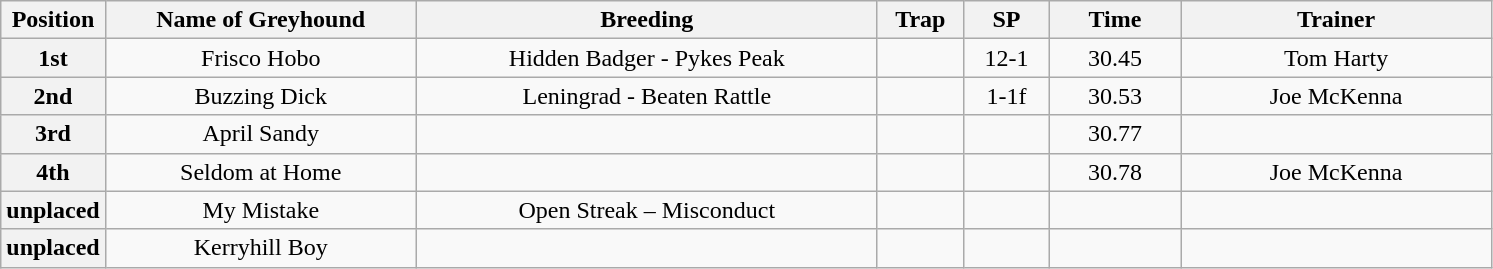<table class="wikitable" style="text-align:center">
<tr>
<th width=50>Position</th>
<th width=200>Name of Greyhound</th>
<th width=300>Breeding</th>
<th width=50>Trap</th>
<th width=50>SP</th>
<th width=80>Time</th>
<th width=200>Trainer</th>
</tr>
<tr>
<th>1st</th>
<td>Frisco Hobo</td>
<td>Hidden Badger - Pykes Peak</td>
<td></td>
<td>12-1</td>
<td>30.45</td>
<td>Tom Harty</td>
</tr>
<tr>
<th>2nd</th>
<td>Buzzing Dick</td>
<td>Leningrad - Beaten Rattle</td>
<td></td>
<td>1-1f</td>
<td>30.53</td>
<td>Joe McKenna</td>
</tr>
<tr>
<th>3rd</th>
<td>April Sandy</td>
<td></td>
<td></td>
<td></td>
<td>30.77</td>
<td></td>
</tr>
<tr>
<th>4th</th>
<td>Seldom at Home</td>
<td></td>
<td></td>
<td></td>
<td>30.78</td>
<td>Joe McKenna</td>
</tr>
<tr>
<th>unplaced</th>
<td>My Mistake</td>
<td>Open Streak – Misconduct</td>
<td></td>
<td></td>
<td></td>
<td></td>
</tr>
<tr>
<th>unplaced</th>
<td>Kerryhill Boy</td>
<td></td>
<td></td>
<td></td>
<td></td>
<td></td>
</tr>
</table>
